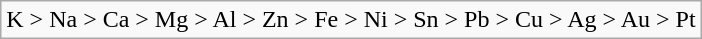<table class="wikitable">
<tr>
<td>K > Na > Ca > Mg > Al > Zn > Fe > Ni > Sn > Pb > Cu > Ag > Au > Pt</td>
</tr>
</table>
